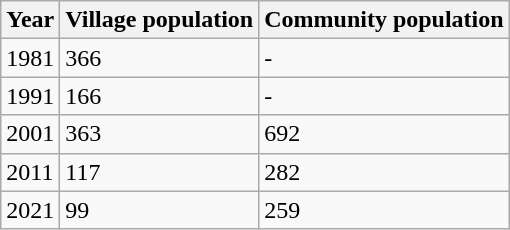<table class="wikitable">
<tr>
<th>Year</th>
<th>Village population</th>
<th>Community population</th>
</tr>
<tr>
<td>1981</td>
<td>366</td>
<td>-</td>
</tr>
<tr>
<td>1991</td>
<td>166</td>
<td>-</td>
</tr>
<tr>
<td>2001</td>
<td>363</td>
<td>692</td>
</tr>
<tr>
<td>2011</td>
<td>117</td>
<td>282</td>
</tr>
<tr>
<td>2021</td>
<td>99</td>
<td>259</td>
</tr>
</table>
